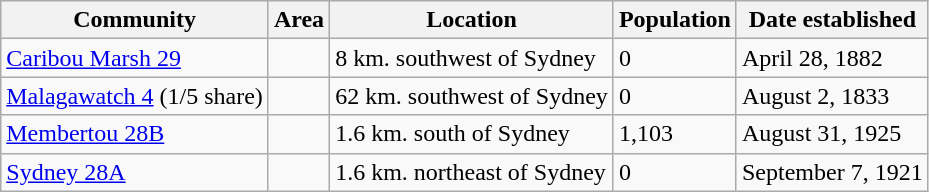<table class="wikitable">
<tr>
<th>Community</th>
<th>Area</th>
<th>Location</th>
<th>Population</th>
<th>Date established</th>
</tr>
<tr>
<td><a href='#'>Caribou Marsh 29</a></td>
<td></td>
<td>8 km. southwest of Sydney</td>
<td>0</td>
<td>April 28, 1882</td>
</tr>
<tr>
<td><a href='#'>Malagawatch 4</a> (1/5 share)</td>
<td></td>
<td>62 km. southwest of Sydney</td>
<td>0</td>
<td>August 2, 1833</td>
</tr>
<tr>
<td><a href='#'>Membertou 28B</a></td>
<td></td>
<td>1.6 km. south of Sydney</td>
<td>1,103</td>
<td>August 31, 1925</td>
</tr>
<tr>
<td><a href='#'>Sydney 28A</a></td>
<td></td>
<td>1.6 km. northeast of Sydney</td>
<td>0</td>
<td>September 7, 1921</td>
</tr>
</table>
